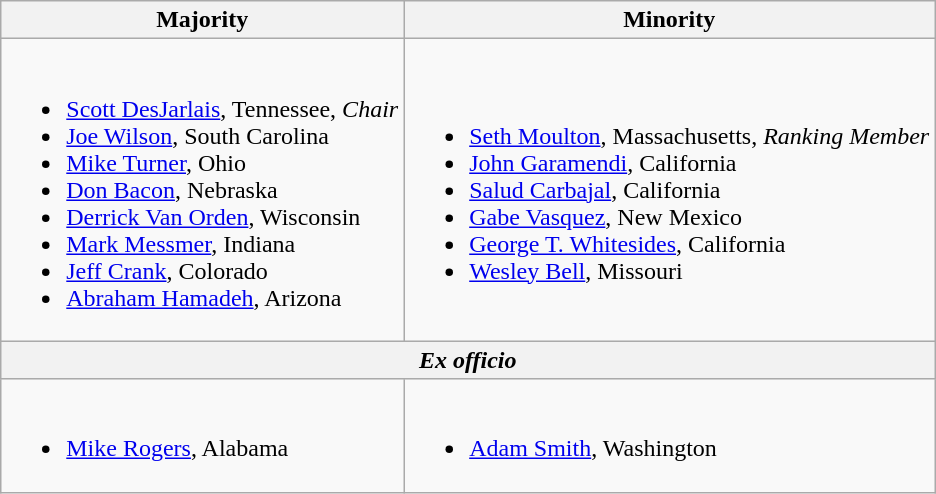<table class=wikitable>
<tr>
<th>Majority</th>
<th>Minority</th>
</tr>
<tr>
<td><br><ul><li><a href='#'>Scott DesJarlais</a>, Tennessee, <em>Chair</em></li><li><a href='#'>Joe Wilson</a>, South Carolina</li><li><a href='#'>Mike Turner</a>, Ohio</li><li><a href='#'>Don Bacon</a>, Nebraska</li><li><a href='#'>Derrick Van Orden</a>, Wisconsin</li><li><a href='#'>Mark Messmer</a>, Indiana</li><li><a href='#'>Jeff Crank</a>, Colorado</li><li><a href='#'>Abraham Hamadeh</a>, Arizona</li></ul></td>
<td><br><ul><li><a href='#'>Seth Moulton</a>, Massachusetts, <em>Ranking Member</em></li><li><a href='#'>John Garamendi</a>, California</li><li><a href='#'>Salud Carbajal</a>, California</li><li><a href='#'>Gabe Vasquez</a>, New Mexico</li><li><a href='#'>George T. Whitesides</a>, California</li><li><a href='#'>Wesley Bell</a>, Missouri</li></ul></td>
</tr>
<tr>
<th colspan=2><em>Ex officio</em></th>
</tr>
<tr>
<td><br><ul><li><a href='#'>Mike Rogers</a>, Alabama</li></ul></td>
<td><br><ul><li><a href='#'>Adam Smith</a>, Washington</li></ul></td>
</tr>
</table>
